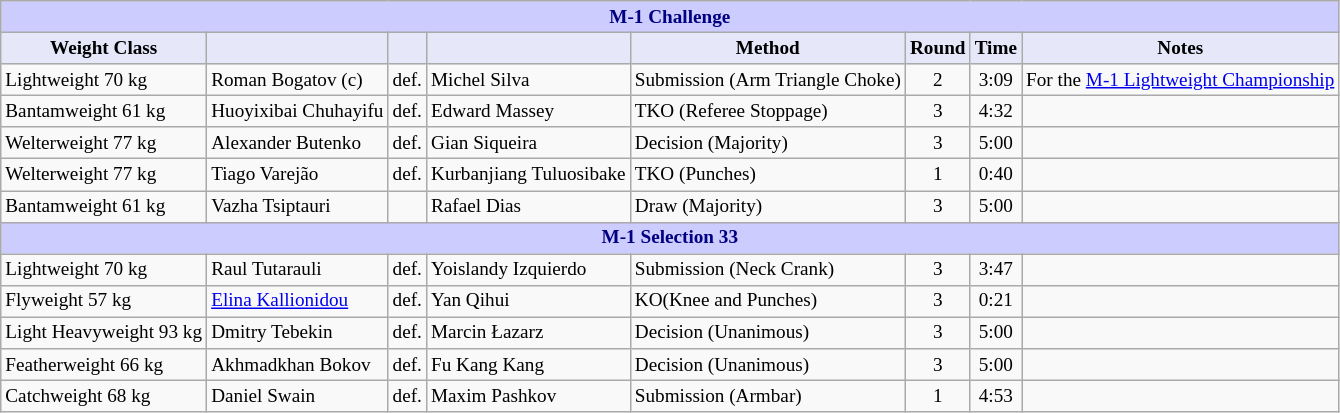<table class="wikitable" style="font-size: 80%;">
<tr>
<th colspan="8" style="background-color: #ccf; color: #000080; text-align: center;"><strong>M-1 Challenge</strong></th>
</tr>
<tr>
<th colspan="1" style="background-color: #E6E8FA; color: #000000; text-align: center;">Weight Class</th>
<th colspan="1" style="background-color: #E6E8FA; color: #000000; text-align: center;"></th>
<th colspan="1" style="background-color: #E6E8FA; color: #000000; text-align: center;"></th>
<th colspan="1" style="background-color: #E6E8FA; color: #000000; text-align: center;"></th>
<th colspan="1" style="background-color: #E6E8FA; color: #000000; text-align: center;">Method</th>
<th colspan="1" style="background-color: #E6E8FA; color: #000000; text-align: center;">Round</th>
<th colspan="1" style="background-color: #E6E8FA; color: #000000; text-align: center;">Time</th>
<th colspan="1" style="background-color: #E6E8FA; color: #000000; text-align: center;">Notes</th>
</tr>
<tr>
<td>Lightweight 70 kg</td>
<td> Roman Bogatov (c)</td>
<td>def.</td>
<td> Michel Silva</td>
<td>Submission (Arm Triangle Choke)</td>
<td align=center>2</td>
<td align=center>3:09</td>
<td>For the <a href='#'>M-1 Lightweight Championship</a></td>
</tr>
<tr>
<td>Bantamweight 61 kg</td>
<td> Huoyixibai Chuhayifu</td>
<td>def.</td>
<td> Edward Massey</td>
<td>TKO (Referee Stoppage)</td>
<td align=center>3</td>
<td align=center>4:32</td>
<td></td>
</tr>
<tr>
<td>Welterweight 77 kg</td>
<td> Alexander Butenko</td>
<td>def.</td>
<td> Gian Siqueira</td>
<td>Decision (Majority)</td>
<td align=center>3</td>
<td align=center>5:00</td>
<td></td>
</tr>
<tr>
<td>Welterweight 77 kg</td>
<td> Tiago Varejão</td>
<td>def.</td>
<td> Kurbanjiang Tuluosibake</td>
<td>TKO (Punches)</td>
<td align=center>1</td>
<td align=center>0:40</td>
<td></td>
</tr>
<tr>
<td>Bantamweight 61 kg</td>
<td> Vazha Tsiptauri</td>
<td></td>
<td> Rafael Dias</td>
<td>Draw (Majority)</td>
<td align=center>3</td>
<td align=center>5:00</td>
<td></td>
</tr>
<tr>
<th colspan="8" style="background-color: #ccf; color: #000080; text-align: center;"><strong>M-1 Selection 33</strong></th>
</tr>
<tr>
<td>Lightweight 70 kg</td>
<td> Raul Tutarauli</td>
<td>def.</td>
<td> Yoislandy Izquierdo</td>
<td>Submission (Neck Crank)</td>
<td align=center>3</td>
<td align=center>3:47</td>
<td></td>
</tr>
<tr>
<td>Flyweight 57 kg</td>
<td> <a href='#'>Elina Kallionidou</a></td>
<td>def.</td>
<td> Yan Qihui</td>
<td>KO(Knee and Punches)</td>
<td align=center>3</td>
<td align=center>0:21</td>
<td></td>
</tr>
<tr>
<td>Light Heavyweight 93 kg</td>
<td> Dmitry Tebekin</td>
<td>def.</td>
<td> Marcin Łazarz</td>
<td>Decision (Unanimous)</td>
<td align=center>3</td>
<td align=center>5:00</td>
<td></td>
</tr>
<tr>
<td>Featherweight 66 kg</td>
<td> Akhmadkhan Bokov</td>
<td>def.</td>
<td> Fu Kang Kang</td>
<td>Decision (Unanimous)</td>
<td align=center>3</td>
<td align=center>5:00</td>
<td></td>
</tr>
<tr>
<td>Catchweight 68 kg</td>
<td> Daniel Swain</td>
<td>def.</td>
<td> Maxim Pashkov</td>
<td>Submission (Armbar)</td>
<td align=center>1</td>
<td align=center>4:53</td>
<td></td>
</tr>
</table>
